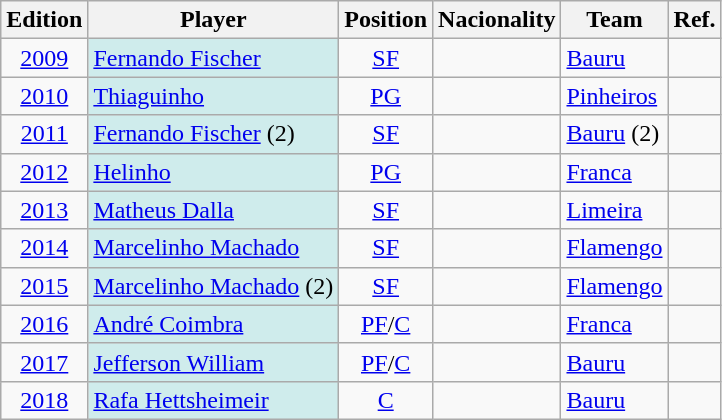<table class="wikitable sortable">
<tr>
<th scope="col">Edition</th>
<th scope="col">Player</th>
<th scope="col">Position</th>
<th scope="col">Nacionality</th>
<th scope="col">Team</th>
<th scope="col">Ref.</th>
</tr>
<tr>
<td style="text-align:center;"><a href='#'>2009</a></td>
<td bgcolor="CFECEC"><a href='#'>Fernando Fischer</a></td>
<td style="text-align:center;"><a href='#'>SF</a></td>
<td></td>
<td><a href='#'>Bauru</a></td>
<td></td>
</tr>
<tr>
<td style="text-align:center;"><a href='#'>2010</a></td>
<td bgcolor="CFECEC"><a href='#'>Thiaguinho</a></td>
<td style="text-align:center;"><a href='#'>PG</a></td>
<td></td>
<td><a href='#'>Pinheiros</a></td>
<td></td>
</tr>
<tr>
<td style="text-align:center;"><a href='#'>2011</a></td>
<td bgcolor="CFECEC"><a href='#'>Fernando Fischer</a> (2)</td>
<td style="text-align:center;"><a href='#'>SF</a></td>
<td></td>
<td><a href='#'>Bauru</a> (2)</td>
<td></td>
</tr>
<tr>
<td style="text-align:center;"><a href='#'>2012</a></td>
<td bgcolor="CFECEC"><a href='#'>Helinho</a></td>
<td style="text-align:center;"><a href='#'>PG</a></td>
<td></td>
<td><a href='#'>Franca</a></td>
<td></td>
</tr>
<tr>
<td style="text-align:center;"><a href='#'>2013</a></td>
<td bgcolor="CFECEC"><a href='#'>Matheus Dalla</a></td>
<td style="text-align:center;"><a href='#'>SF</a></td>
<td></td>
<td><a href='#'>Limeira</a></td>
<td></td>
</tr>
<tr>
<td style="text-align:center;"><a href='#'>2014</a></td>
<td bgcolor="CFECEC"><a href='#'>Marcelinho Machado</a></td>
<td style="text-align:center;"><a href='#'>SF</a></td>
<td></td>
<td><a href='#'>Flamengo</a></td>
<td></td>
</tr>
<tr>
<td style="text-align:center;"><a href='#'>2015</a></td>
<td bgcolor="CFECEC"><a href='#'>Marcelinho Machado</a> (2)</td>
<td style="text-align:center;"><a href='#'>SF</a></td>
<td></td>
<td><a href='#'>Flamengo</a></td>
<td></td>
</tr>
<tr>
<td style="text-align:center;"><a href='#'>2016</a></td>
<td bgcolor="CFECEC"><a href='#'>André Coimbra</a></td>
<td style="text-align:center;"><a href='#'>PF</a>/<a href='#'>C</a></td>
<td></td>
<td><a href='#'>Franca</a></td>
<td></td>
</tr>
<tr>
<td style="text-align:center;"><a href='#'>2017</a></td>
<td bgcolor="CFECEC"><a href='#'>Jefferson William</a></td>
<td style="text-align:center;"><a href='#'>PF</a>/<a href='#'>C</a></td>
<td></td>
<td><a href='#'>Bauru</a></td>
<td></td>
</tr>
<tr>
<td style="text-align:center;"><a href='#'>2018</a></td>
<td bgcolor="CFECEC"><a href='#'>Rafa Hettsheimeir</a></td>
<td style="text-align:center;"><a href='#'>C</a></td>
<td></td>
<td><a href='#'>Bauru</a></td>
<td></td>
</tr>
</table>
